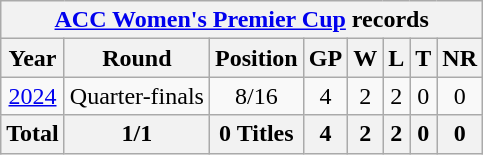<table class="wikitable" style="text-align: center; width=900px;">
<tr>
<th colspan="8"><a href='#'>ACC Women's Premier Cup</a> records</th>
</tr>
<tr>
<th>Year</th>
<th>Round</th>
<th>Position</th>
<th>GP</th>
<th>W</th>
<th>L</th>
<th>T</th>
<th>NR</th>
</tr>
<tr>
<td> <a href='#'>2024</a></td>
<td>Quarter-finals</td>
<td>8/16</td>
<td>4</td>
<td>2</td>
<td>2</td>
<td>0</td>
<td>0</td>
</tr>
<tr>
<th>Total</th>
<th>1/1</th>
<th>0 Titles</th>
<th>4</th>
<th>2</th>
<th>2</th>
<th>0</th>
<th>0</th>
</tr>
</table>
